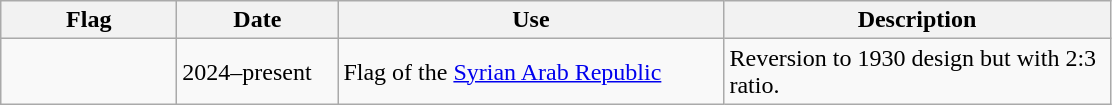<table class="wikitable">
<tr>
<th style="width:110px;">Flag</th>
<th style="width:100px;">Date</th>
<th style="width:250px;">Use</th>
<th style="width:250px;">Description</th>
</tr>
<tr>
<td></td>
<td>2024–present</td>
<td>Flag of the <a href='#'>Syrian Arab Republic</a></td>
<td>Reversion to 1930 design but with 2:3 ratio.</td>
</tr>
</table>
